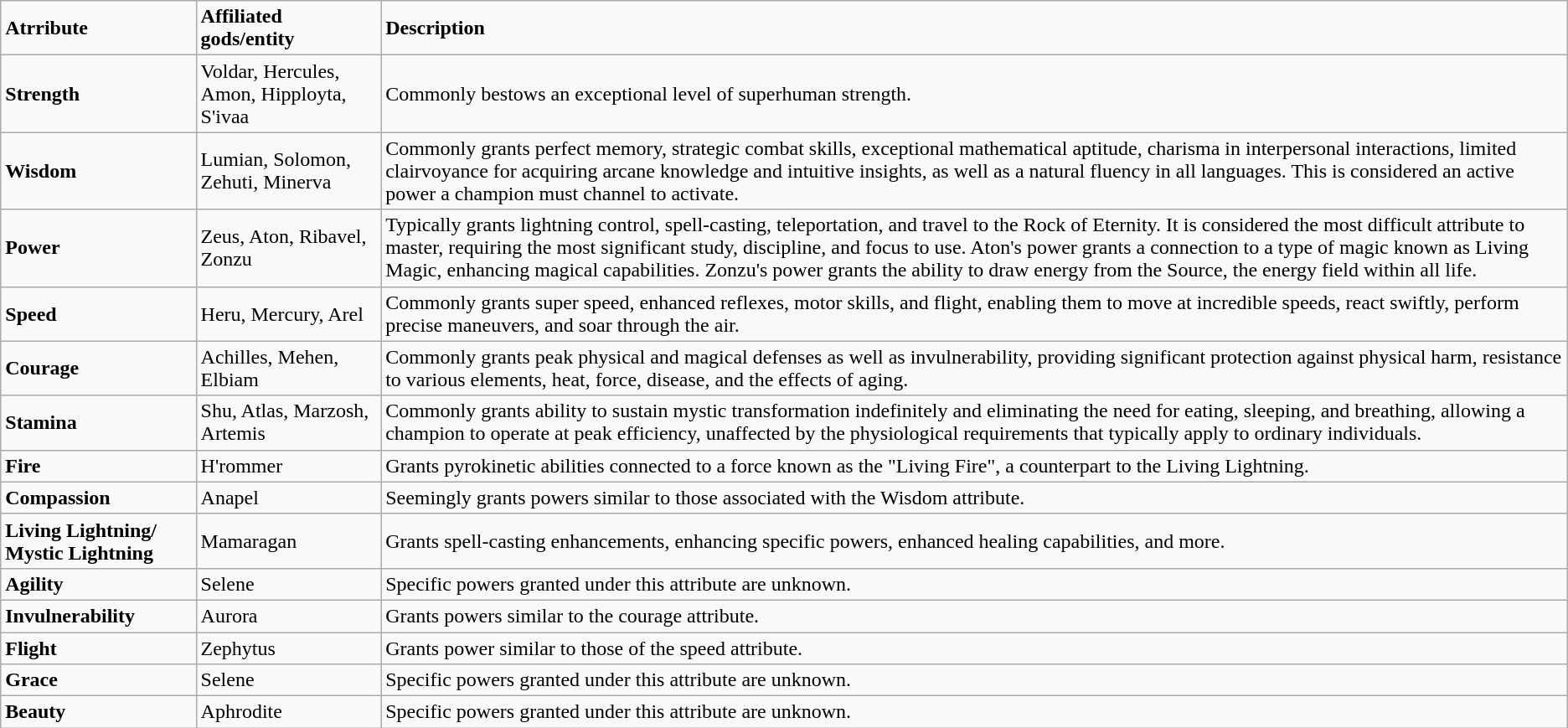<table class="wikitable">
<tr>
<td><strong>Atrribute</strong></td>
<td><strong>Affiliated gods/entity</strong></td>
<td><strong>Description</strong></td>
</tr>
<tr>
<td><strong>Strength</strong></td>
<td>Voldar, Hercules, Amon, Hipployta, S'ivaa</td>
<td>Commonly bestows an exceptional level of superhuman strength.</td>
</tr>
<tr>
<td><strong>Wisdom</strong></td>
<td>Lumian, Solomon, Zehuti, Minerva</td>
<td>Commonly grants perfect memory, strategic combat skills, exceptional mathematical aptitude, charisma in interpersonal interactions, limited clairvoyance for acquiring arcane knowledge and intuitive insights, as well as a natural fluency in all languages.  This is considered an active power a champion must channel to activate.</td>
</tr>
<tr>
<td><strong>Power</strong></td>
<td>Zeus, Aton, Ribavel, Zonzu</td>
<td>Typically grants lightning control, spell-casting, teleportation, and travel to the Rock of Eternity. It is considered the most difficult attribute to master, requiring the most significant study, discipline, and focus to use.  Aton's power grants a connection to a type of magic known as Living Magic, enhancing magical capabilities. Zonzu's power grants the ability to draw energy from the Source, the energy field within all life.</td>
</tr>
<tr>
<td><strong>Speed</strong></td>
<td>Heru, Mercury, Arel</td>
<td>Commonly grants super speed, enhanced reflexes, motor skills, and flight, enabling them to move at incredible speeds, react swiftly, perform precise maneuvers, and soar through the air.</td>
</tr>
<tr>
<td><strong>Courage</strong></td>
<td>Achilles, Mehen, Elbiam</td>
<td>Commonly grants peak physical and magical defenses as well as invulnerability, providing significant protection against physical harm, resistance to various elements, heat, force, disease, and the effects of aging. </td>
</tr>
<tr>
<td><strong>Stamina</strong></td>
<td>Shu, Atlas, Marzosh, Artemis</td>
<td>Commonly grants ability to sustain mystic transformation indefinitely and  eliminating the need for eating, sleeping, and breathing, allowing a champion to operate at peak efficiency, unaffected by the physiological requirements that typically apply to ordinary individuals.</td>
</tr>
<tr>
<td><strong>Fire</strong></td>
<td>H'rommer</td>
<td>Grants pyrokinetic abilities connected to a force known as the "Living Fire", a counterpart to the Living Lightning.</td>
</tr>
<tr>
<td><strong>Compassion</strong></td>
<td>Anapel</td>
<td>Seemingly grants powers similar to those associated with the Wisdom attribute.</td>
</tr>
<tr>
<td><strong>Living Lightning/ Mystic Lightning</strong></td>
<td>Mamaragan</td>
<td>Grants spell-casting enhancements, enhancing specific powers, enhanced healing capabilities, and more.</td>
</tr>
<tr>
<td><strong>Agility</strong></td>
<td>Selene</td>
<td>Specific powers granted under this attribute are unknown.</td>
</tr>
<tr>
<td><strong>Invulnerability</strong></td>
<td>Aurora</td>
<td>Grants powers similar to the courage attribute.</td>
</tr>
<tr>
<td><strong>Flight</strong></td>
<td>Zephytus</td>
<td>Grants power similar to those of the speed attribute.</td>
</tr>
<tr>
<td><strong>Grace</strong></td>
<td>Selene</td>
<td>Specific powers granted under this attribute are unknown.</td>
</tr>
<tr>
<td><strong>Beauty</strong></td>
<td>Aphrodite</td>
<td>Specific powers granted under this attribute are unknown.</td>
</tr>
</table>
